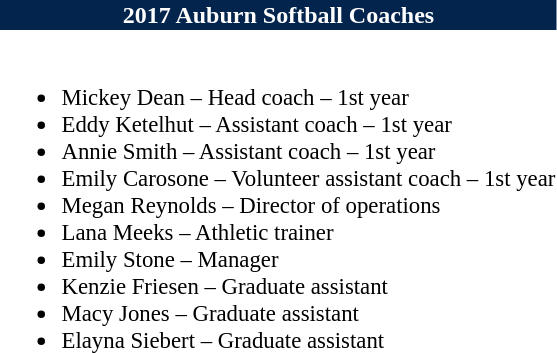<table class="toccolours" style="text-align: left;">
<tr>
<td colspan="12" style="background-color: #03244D; color: #ffffff; text-align:center;"><strong>2017 Auburn Softball Coaches</strong></td>
</tr>
<tr>
<td style="font-size: 95%;" valign="top"><br><ul><li>Mickey Dean – Head coach – 1st year</li><li>Eddy Ketelhut – Assistant coach – 1st year</li><li>Annie Smith – Assistant coach – 1st year</li><li>Emily Carosone – Volunteer assistant coach – 1st year</li><li>Megan Reynolds – Director of operations</li><li>Lana Meeks – Athletic trainer</li><li>Emily Stone – Manager</li><li>Kenzie Friesen – Graduate assistant</li><li>Macy Jones – Graduate assistant</li><li>Elayna Siebert – Graduate assistant</li></ul></td>
</tr>
</table>
